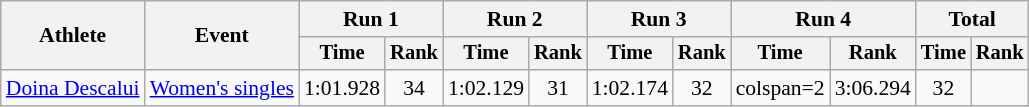<table class="wikitable" style="font-size:90%">
<tr>
<th rowspan=2>Athlete</th>
<th rowspan=2>Event</th>
<th colspan=2>Run 1</th>
<th colspan=2>Run 2</th>
<th colspan=2>Run 3</th>
<th colspan=2>Run 4</th>
<th colspan=2>Total</th>
</tr>
<tr style="font-size:95%">
<th>Time</th>
<th>Rank</th>
<th>Time</th>
<th>Rank</th>
<th>Time</th>
<th>Rank</th>
<th>Time</th>
<th>Rank</th>
<th>Time</th>
<th>Rank</th>
</tr>
<tr align=center>
<td align=left><a href='#'>Doina Descalui</a></td>
<td align=left><a href='#'>Women's singles</a></td>
<td>1:01.928</td>
<td>34</td>
<td>1:02.129</td>
<td>31</td>
<td>1:02.174</td>
<td>32</td>
<td>colspan=2 </td>
<td>3:06.294</td>
<td>32</td>
</tr>
</table>
